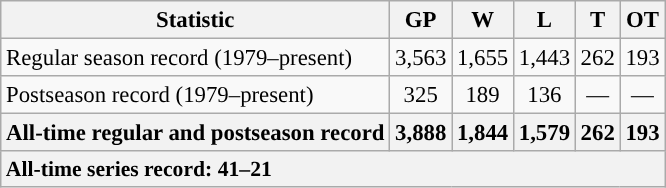<table class="wikitable" style="text-align:center; font-size:95%">
<tr>
<th>Statistic</th>
<th>GP</th>
<th>W</th>
<th>L</th>
<th>T</th>
<th>OT</th>
</tr>
<tr>
<td style="text-align:left;">Regular season record (1979–present)</td>
<td>3,563</td>
<td>1,655</td>
<td>1,443</td>
<td>262</td>
<td>193</td>
</tr>
<tr>
<td style="text-align:left;">Postseason record (1979–present)</td>
<td>325</td>
<td>189</td>
<td>136</td>
<td>—</td>
<td>—</td>
</tr>
<tr>
<th style="text-align:left;">All-time regular and postseason record</th>
<th>3,888</th>
<th>1,844</th>
<th>1,579</th>
<th>262</th>
<th>193</th>
</tr>
<tr>
<th colspan="6" style="text-align:left; font-size:95%">All-time series record: 41–21</th>
</tr>
</table>
